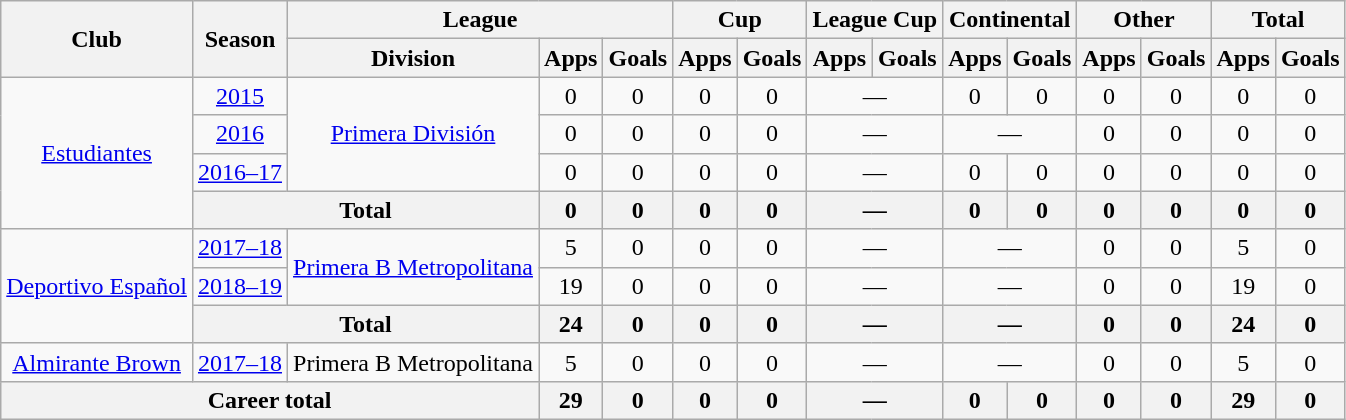<table class="wikitable" style="text-align:center">
<tr>
<th rowspan="2">Club</th>
<th rowspan="2">Season</th>
<th colspan="3">League</th>
<th colspan="2">Cup</th>
<th colspan="2">League Cup</th>
<th colspan="2">Continental</th>
<th colspan="2">Other</th>
<th colspan="2">Total</th>
</tr>
<tr>
<th>Division</th>
<th>Apps</th>
<th>Goals</th>
<th>Apps</th>
<th>Goals</th>
<th>Apps</th>
<th>Goals</th>
<th>Apps</th>
<th>Goals</th>
<th>Apps</th>
<th>Goals</th>
<th>Apps</th>
<th>Goals</th>
</tr>
<tr>
<td rowspan="4"><a href='#'>Estudiantes</a></td>
<td><a href='#'>2015</a></td>
<td rowspan="3"><a href='#'>Primera División</a></td>
<td>0</td>
<td>0</td>
<td>0</td>
<td>0</td>
<td colspan="2">—</td>
<td>0</td>
<td>0</td>
<td>0</td>
<td>0</td>
<td>0</td>
<td>0</td>
</tr>
<tr>
<td><a href='#'>2016</a></td>
<td>0</td>
<td>0</td>
<td>0</td>
<td>0</td>
<td colspan="2">—</td>
<td colspan="2">—</td>
<td>0</td>
<td>0</td>
<td>0</td>
<td>0</td>
</tr>
<tr>
<td><a href='#'>2016–17</a></td>
<td>0</td>
<td>0</td>
<td>0</td>
<td>0</td>
<td colspan="2">—</td>
<td>0</td>
<td>0</td>
<td>0</td>
<td>0</td>
<td>0</td>
<td>0</td>
</tr>
<tr>
<th colspan="2">Total</th>
<th>0</th>
<th>0</th>
<th>0</th>
<th>0</th>
<th colspan="2">—</th>
<th>0</th>
<th>0</th>
<th>0</th>
<th>0</th>
<th>0</th>
<th>0</th>
</tr>
<tr>
<td rowspan="3"><a href='#'>Deportivo Español</a></td>
<td><a href='#'>2017–18</a></td>
<td rowspan="2"><a href='#'>Primera B Metropolitana</a></td>
<td>5</td>
<td>0</td>
<td>0</td>
<td>0</td>
<td colspan="2">—</td>
<td colspan="2">—</td>
<td>0</td>
<td>0</td>
<td>5</td>
<td>0</td>
</tr>
<tr>
<td><a href='#'>2018–19</a></td>
<td>19</td>
<td>0</td>
<td>0</td>
<td>0</td>
<td colspan="2">—</td>
<td colspan="2">—</td>
<td>0</td>
<td>0</td>
<td>19</td>
<td>0</td>
</tr>
<tr>
<th colspan="2">Total</th>
<th>24</th>
<th>0</th>
<th>0</th>
<th>0</th>
<th colspan="2">—</th>
<th colspan="2">—</th>
<th>0</th>
<th>0</th>
<th>24</th>
<th>0</th>
</tr>
<tr>
<td rowspan="1"><a href='#'>Almirante Brown</a></td>
<td><a href='#'>2017–18</a></td>
<td rowspan="1">Primera B Metropolitana</td>
<td>5</td>
<td>0</td>
<td>0</td>
<td>0</td>
<td colspan="2">—</td>
<td colspan="2">—</td>
<td>0</td>
<td>0</td>
<td>5</td>
<td>0</td>
</tr>
<tr>
<th colspan="3">Career total</th>
<th>29</th>
<th>0</th>
<th>0</th>
<th>0</th>
<th colspan="2">—</th>
<th>0</th>
<th>0</th>
<th>0</th>
<th>0</th>
<th>29</th>
<th>0</th>
</tr>
</table>
